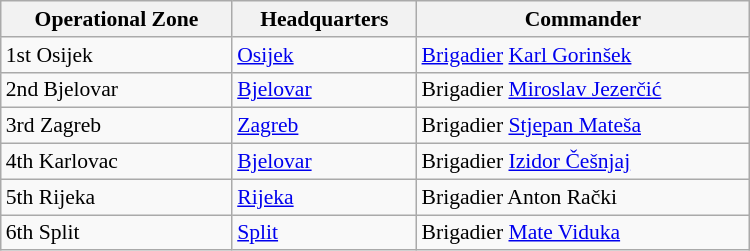<table class="plainrowheaders wikitable" style="cellspacing=2px; text-align:left; font-size:90%;" width=500px>
<tr style="font-size:100%; text-align:right;">
<th>Operational Zone</th>
<th>Headquarters</th>
<th>Commander</th>
</tr>
<tr>
<td>1st Osijek</td>
<td><a href='#'>Osijek</a></td>
<td><a href='#'>Brigadier</a> <a href='#'>Karl Gorinšek</a></td>
</tr>
<tr>
<td>2nd Bjelovar</td>
<td><a href='#'>Bjelovar</a></td>
<td>Brigadier <a href='#'>Miroslav Jezerčić</a></td>
</tr>
<tr>
<td>3rd Zagreb</td>
<td><a href='#'>Zagreb</a></td>
<td>Brigadier <a href='#'>Stjepan Mateša</a></td>
</tr>
<tr>
<td>4th Karlovac</td>
<td><a href='#'>Bjelovar</a></td>
<td>Brigadier <a href='#'>Izidor Češnjaj</a></td>
</tr>
<tr>
<td>5th Rijeka</td>
<td><a href='#'>Rijeka</a></td>
<td>Brigadier Anton Rački</td>
</tr>
<tr>
<td>6th Split</td>
<td><a href='#'>Split</a></td>
<td>Brigadier <a href='#'>Mate Viduka</a></td>
</tr>
</table>
